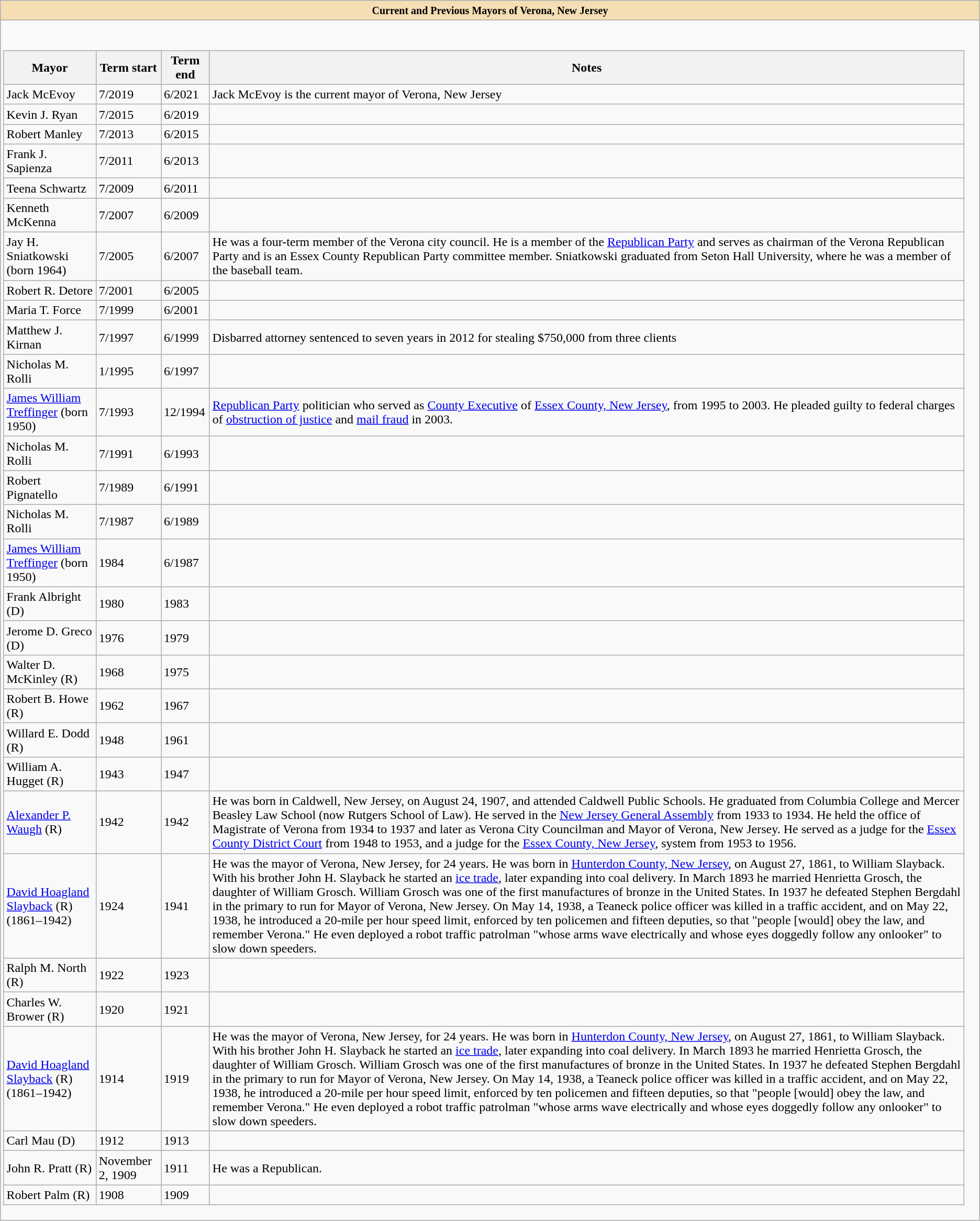<table role="presentation" class="wikitable mw-collapsible mw-collapsed"|>
<tr>
<th style="background:#F5DEB3"><small>Current and Previous Mayors of Verona, New Jersey</small></th>
</tr>
<tr>
<td><br><table class="wikitable sortable">
<tr>
<th>Mayor</th>
<th>Term start</th>
<th>Term end</th>
<th>Notes</th>
</tr>
<tr>
<td>Jack McEvoy</td>
<td>7/2019</td>
<td>6/2021</td>
<td>Jack McEvoy is the current mayor of Verona, New Jersey</td>
</tr>
<tr>
<td>Kevin J. Ryan</td>
<td>7/2015</td>
<td>6/2019</td>
<td></td>
</tr>
<tr>
<td>Robert Manley</td>
<td>7/2013</td>
<td>6/2015</td>
<td></td>
</tr>
<tr>
<td>Frank J. Sapienza</td>
<td>7/2011</td>
<td>6/2013</td>
<td></td>
</tr>
<tr>
<td>Teena Schwartz</td>
<td>7/2009</td>
<td>6/2011</td>
</tr>
<tr>
<td>Kenneth McKenna</td>
<td>7/2007</td>
<td>6/2009</td>
<td></td>
</tr>
<tr>
<td>Jay H. Sniatkowski (born 1964)</td>
<td>7/2005</td>
<td>6/2007</td>
<td>He was a four-term member of the Verona city council. He is a member of the <a href='#'>Republican Party</a> and serves as chairman of the Verona Republican Party and is an Essex County Republican Party committee member. Sniatkowski graduated from Seton Hall University, where he was a member of the baseball team.</td>
</tr>
<tr>
<td>Robert R. Detore</td>
<td>7/2001</td>
<td>6/2005</td>
<td></td>
</tr>
<tr>
<td>Maria T. Force</td>
<td>7/1999</td>
<td>6/2001</td>
<td></td>
</tr>
<tr>
<td>Matthew J. Kirnan</td>
<td>7/1997</td>
<td>6/1999</td>
<td>Disbarred attorney sentenced to seven years in 2012 for stealing $750,000 from three clients</td>
</tr>
<tr>
<td>Nicholas M. Rolli</td>
<td>1/1995</td>
<td>6/1997</td>
<td></td>
</tr>
<tr>
<td><a href='#'>James William Treffinger</a> (born 1950)</td>
<td>7/1993</td>
<td>12/1994</td>
<td><a href='#'>Republican Party</a> politician who served as <a href='#'>County Executive</a> of <a href='#'>Essex County, New Jersey</a>, from 1995 to 2003. He pleaded guilty to federal charges of <a href='#'>obstruction of justice</a> and <a href='#'>mail fraud</a> in 2003.</td>
</tr>
<tr>
<td>Nicholas M. Rolli</td>
<td>7/1991</td>
<td>6/1993</td>
<td></td>
</tr>
<tr>
<td>Robert Pignatello</td>
<td>7/1989</td>
<td>6/1991</td>
<td></td>
</tr>
<tr>
<td>Nicholas M. Rolli</td>
<td>7/1987</td>
<td>6/1989</td>
<td></td>
</tr>
<tr>
<td><a href='#'>James William Treffinger</a> (born 1950)</td>
<td>1984</td>
<td>6/1987</td>
<td></td>
</tr>
<tr>
<td>Frank Albright (D)</td>
<td>1980</td>
<td>1983</td>
<td></td>
</tr>
<tr>
<td>Jerome D. Greco (D)</td>
<td>1976</td>
<td>1979</td>
<td></td>
</tr>
<tr>
<td>Walter D. McKinley (R)</td>
<td>1968</td>
<td>1975</td>
<td></td>
</tr>
<tr>
<td>Robert B. Howe (R)</td>
<td>1962</td>
<td>1967</td>
<td></td>
</tr>
<tr>
<td>Willard E. Dodd (R)</td>
<td>1948</td>
<td>1961</td>
<td></td>
</tr>
<tr>
<td>William A. Hugget (R)</td>
<td>1943</td>
<td>1947</td>
<td></td>
</tr>
<tr>
<td><a href='#'>Alexander P. Waugh</a> (R)</td>
<td>1942</td>
<td>1942</td>
<td>He was born in Caldwell, New Jersey, on August 24, 1907, and attended Caldwell Public Schools. He graduated from Columbia College and Mercer Beasley Law School (now Rutgers School of Law). He served in the <a href='#'>New Jersey General Assembly</a> from 1933 to 1934. He held the office of Magistrate of Verona from 1934 to 1937 and later as Verona City Councilman and Mayor of Verona, New Jersey. He served as a judge for the <a href='#'>Essex County District Court</a> from 1948 to 1953, and a judge for the <a href='#'>Essex County, New Jersey</a>, system from 1953 to 1956.</td>
</tr>
<tr>
<td><a href='#'>David Hoagland Slayback</a> (R) (1861–1942)</td>
<td>1924</td>
<td>1941</td>
<td>He was the mayor of Verona, New Jersey, for 24 years. He was born in <a href='#'>Hunterdon County, New Jersey</a>, on August 27, 1861, to William Slayback. With his brother John H. Slayback he started an <a href='#'>ice trade</a>, later expanding into coal delivery. In March 1893 he married Henrietta Grosch, the daughter of William Grosch. William Grosch was one of the first manufactures of bronze in the United States. In 1937 he defeated Stephen Bergdahl in the primary to run for Mayor of Verona, New Jersey. On May 14, 1938, a Teaneck police officer was killed in a traffic accident, and on May 22, 1938, he introduced a 20-mile per hour speed limit, enforced by ten policemen and fifteen deputies, so that "people [would] obey the law, and remember Verona." He even deployed a robot traffic patrolman "whose arms wave electrically and whose eyes doggedly follow any onlooker" to slow down speeders.</td>
</tr>
<tr>
<td>Ralph M. North (R)</td>
<td>1922</td>
<td>1923</td>
<td></td>
</tr>
<tr>
<td>Charles W. Brower (R)</td>
<td>1920</td>
<td>1921</td>
<td></td>
</tr>
<tr>
<td><a href='#'>David Hoagland Slayback</a> (R) (1861–1942)</td>
<td>1914</td>
<td>1919</td>
<td>He was the mayor of Verona, New Jersey, for 24 years. He was born in <a href='#'>Hunterdon County, New Jersey</a>, on August 27, 1861, to William Slayback. With his brother John H. Slayback he started an <a href='#'>ice trade</a>, later expanding into coal delivery. In March 1893 he married Henrietta Grosch, the daughter of William Grosch. William Grosch was one of the first manufactures of bronze in the United States. In 1937 he defeated Stephen Bergdahl in the primary to run for Mayor of Verona, New Jersey. On May 14, 1938, a Teaneck police officer was killed in a traffic accident, and on May 22, 1938, he introduced a 20-mile per hour speed limit, enforced by ten policemen and fifteen deputies, so that "people [would] obey the law, and remember Verona." He even deployed a robot traffic patrolman "whose arms wave electrically and whose eyes doggedly follow any onlooker" to slow down speeders.</td>
</tr>
<tr>
<td>Carl Mau (D)</td>
<td>1912</td>
<td>1913</td>
<td></td>
</tr>
<tr>
<td>John R. Pratt (R)</td>
<td>November 2, 1909</td>
<td>1911</td>
<td>He was a Republican.</td>
</tr>
<tr>
<td>Robert Palm (R)</td>
<td>1908</td>
<td>1909</td>
<td></td>
</tr>
</table>
</td>
</tr>
</table>
